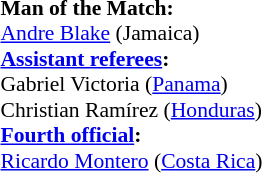<table style="width:100%; font-size:90%;">
<tr>
<td><br><strong>Man of the Match:</strong>
<br><a href='#'>Andre Blake</a> (Jamaica)<br><strong><a href='#'>Assistant referees</a>:</strong>
<br>Gabriel Victoria (<a href='#'>Panama</a>)
<br>Christian Ramírez (<a href='#'>Honduras</a>)
<br><strong><a href='#'>Fourth official</a>:</strong>
<br><a href='#'>Ricardo Montero</a> (<a href='#'>Costa Rica</a>)</td>
</tr>
</table>
